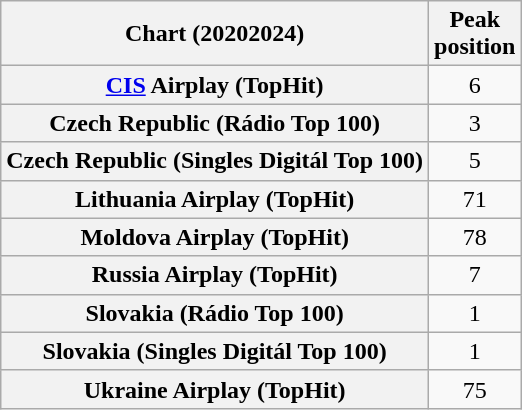<table class="wikitable plainrowheaders sortable" style="text-align:center">
<tr>
<th scope="col">Chart (20202024)</th>
<th scope="col">Peak<br>position</th>
</tr>
<tr>
<th scope="row"><a href='#'>CIS</a> Airplay (TopHit)</th>
<td>6</td>
</tr>
<tr>
<th scope="row">Czech Republic (Rádio Top 100)</th>
<td>3</td>
</tr>
<tr>
<th scope="row">Czech Republic (Singles Digitál Top 100)</th>
<td>5</td>
</tr>
<tr>
<th scope="row">Lithuania Airplay (TopHit)</th>
<td>71</td>
</tr>
<tr>
<th scope="row">Moldova Airplay (TopHit)</th>
<td>78</td>
</tr>
<tr>
<th scope="row">Russia Airplay (TopHit)</th>
<td>7</td>
</tr>
<tr>
<th scope="row">Slovakia (Rádio Top 100)</th>
<td>1</td>
</tr>
<tr>
<th scope="row">Slovakia (Singles Digitál Top 100)</th>
<td>1</td>
</tr>
<tr>
<th scope="row">Ukraine Airplay (TopHit)</th>
<td>75</td>
</tr>
</table>
